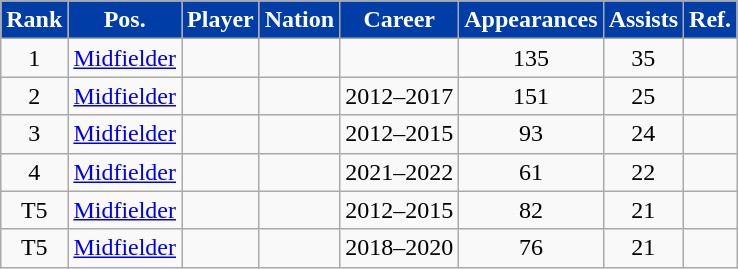<table class="wikitable sortable" style="text-align:center;">
<tr>
<th style="background:#003DA6; color:white;" scope="col">Rank</th>
<th style="background:#003DA6; color:white;" scope="col">Pos.</th>
<th style="background:#003DA6; color:white;" scope="col">Player</th>
<th style="background:#003DA6; color:white;" scope="col">Nation</th>
<th style="background:#003DA6; color:white;" scope="col">Career</th>
<th style="background:#003DA6; color:white;" scope="col">Appearances</th>
<th style="background:#003DA6; color:white;" scope="col">Assists</th>
<th style="background:#003DA6; color:white;" scope="col">Ref.</th>
</tr>
<tr>
<td>1</td>
<td align="left"><a href='#'>Midfielder</a></td>
<td align="left"></td>
<td align="left"></td>
<td align="left"></td>
<td>135</td>
<td>35</td>
<td></td>
</tr>
<tr>
<td>2</td>
<td align="left"><a href='#'>Midfielder</a></td>
<td align="left"></td>
<td align="left"></td>
<td align="left">2012–2017</td>
<td>151</td>
<td>25</td>
<td></td>
</tr>
<tr>
<td>3</td>
<td align="left"><a href='#'>Midfielder</a></td>
<td align="left"></td>
<td align="left"></td>
<td align="left">2012–2015</td>
<td>93</td>
<td>24</td>
<td></td>
</tr>
<tr>
<td>4</td>
<td align="left"><a href='#'>Midfielder</a></td>
<td align="left"></td>
<td align="left"></td>
<td align="left">2021–2022</td>
<td>61</td>
<td>22</td>
<td></td>
</tr>
<tr>
<td>T5</td>
<td align="left"><a href='#'>Midfielder</a></td>
<td align="left"></td>
<td align="left"></td>
<td align="left">2012–2015</td>
<td>82</td>
<td>21</td>
<td></td>
</tr>
<tr>
<td>T5</td>
<td align="left"><a href='#'>Midfielder</a></td>
<td align="left"></td>
<td align="left"></td>
<td align="left">2018–2020</td>
<td>76</td>
<td>21</td>
<td></td>
</tr>
</table>
